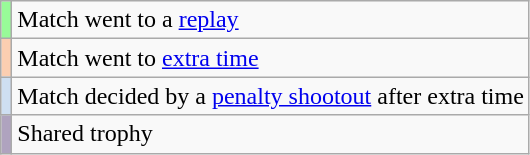<table class="wikitable">
<tr>
<td style="background-color:#98FB98"></td>
<td>Match went to a <a href='#'>replay</a></td>
</tr>
<tr>
<td style="background-color:#FBCEB1"></td>
<td>Match went to <a href='#'>extra time</a></td>
</tr>
<tr>
<td style="background-color:#cedff2"></td>
<td>Match decided by a <a href='#'>penalty shootout</a> after extra time</td>
</tr>
<tr>
<td style="background-color:#afa3bf"></td>
<td>Shared trophy</td>
</tr>
</table>
